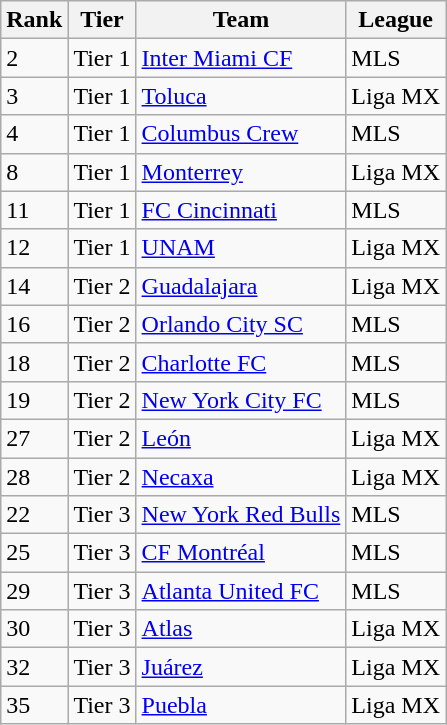<table class="wikitable" style="white-space:nowrap; display:inline-table;">
<tr>
<th>Rank</th>
<th>Tier</th>
<th>Team</th>
<th>League</th>
</tr>
<tr>
<td>2</td>
<td>Tier 1</td>
<td><a href='#'>Inter Miami CF</a></td>
<td>MLS</td>
</tr>
<tr>
<td>3</td>
<td>Tier 1</td>
<td><a href='#'>Toluca</a></td>
<td>Liga MX</td>
</tr>
<tr>
<td>4</td>
<td>Tier 1</td>
<td><a href='#'>Columbus Crew</a></td>
<td>MLS</td>
</tr>
<tr>
<td>8</td>
<td>Tier 1</td>
<td><a href='#'>Monterrey</a></td>
<td>Liga MX</td>
</tr>
<tr>
<td>11</td>
<td>Tier 1</td>
<td><a href='#'>FC Cincinnati</a></td>
<td>MLS</td>
</tr>
<tr>
<td>12</td>
<td>Tier 1</td>
<td><a href='#'>UNAM</a></td>
<td>Liga MX</td>
</tr>
<tr>
<td>14</td>
<td>Tier 2</td>
<td><a href='#'>Guadalajara</a></td>
<td>Liga MX</td>
</tr>
<tr>
<td>16</td>
<td>Tier 2</td>
<td><a href='#'>Orlando City SC</a></td>
<td>MLS</td>
</tr>
<tr>
<td>18</td>
<td>Tier 2</td>
<td><a href='#'>Charlotte FC</a></td>
<td>MLS</td>
</tr>
<tr>
<td>19</td>
<td>Tier 2</td>
<td><a href='#'>New York City FC</a></td>
<td>MLS</td>
</tr>
<tr>
<td>27</td>
<td>Tier 2</td>
<td><a href='#'>León</a></td>
<td>Liga MX</td>
</tr>
<tr>
<td>28</td>
<td>Tier 2</td>
<td><a href='#'>Necaxa</a></td>
<td>Liga MX</td>
</tr>
<tr>
<td>22</td>
<td>Tier 3</td>
<td><a href='#'>New York Red Bulls</a></td>
<td>MLS</td>
</tr>
<tr>
<td>25</td>
<td>Tier 3</td>
<td><a href='#'>CF Montréal</a></td>
<td>MLS</td>
</tr>
<tr>
<td>29</td>
<td>Tier 3</td>
<td><a href='#'>Atlanta United FC</a></td>
<td>MLS</td>
</tr>
<tr>
<td>30</td>
<td>Tier 3</td>
<td><a href='#'>Atlas</a></td>
<td>Liga MX</td>
</tr>
<tr>
<td>32</td>
<td>Tier 3</td>
<td><a href='#'>Juárez</a></td>
<td>Liga MX</td>
</tr>
<tr>
<td>35</td>
<td>Tier 3</td>
<td><a href='#'>Puebla</a></td>
<td>Liga MX</td>
</tr>
</table>
